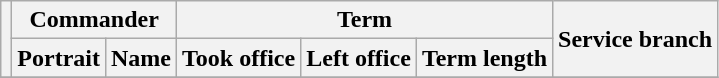<table class="wikitable sortable">
<tr>
<th rowspan=2></th>
<th colspan=2>Commander</th>
<th colspan=3>Term</th>
<th rowspan=2>Service branch</th>
</tr>
<tr>
<th>Portrait</th>
<th>Name</th>
<th>Took office</th>
<th>Left office</th>
<th>Term length</th>
</tr>
<tr>
</tr>
</table>
